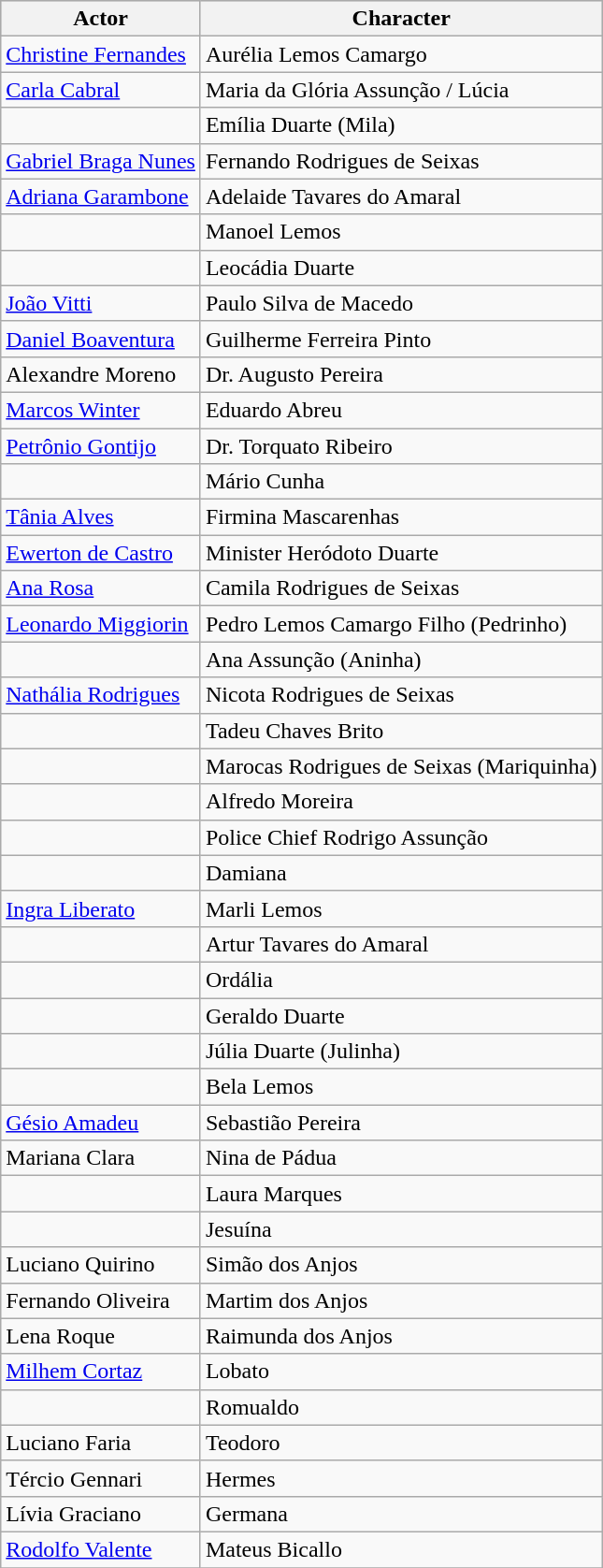<table class="wikitable">
<tr bgcolor="#CCCCCC">
<th Ator>Actor</th>
<th Personagem>Character</th>
</tr>
<tr>
<td><a href='#'>Christine Fernandes</a></td>
<td>Aurélia Lemos Camargo</td>
</tr>
<tr>
<td><a href='#'>Carla Cabral</a></td>
<td>Maria da Glória Assunção / Lúcia</td>
</tr>
<tr>
<td></td>
<td>Emília Duarte (Mila)</td>
</tr>
<tr>
<td><a href='#'>Gabriel Braga Nunes</a></td>
<td>Fernando Rodrigues de Seixas</td>
</tr>
<tr>
<td><a href='#'>Adriana Garambone</a></td>
<td>Adelaide Tavares do Amaral</td>
</tr>
<tr>
<td></td>
<td>Manoel Lemos</td>
</tr>
<tr>
<td></td>
<td>Leocádia Duarte</td>
</tr>
<tr>
<td><a href='#'>João Vitti</a></td>
<td>Paulo Silva de Macedo</td>
</tr>
<tr>
<td><a href='#'>Daniel Boaventura</a></td>
<td>Guilherme Ferreira Pinto</td>
</tr>
<tr>
<td>Alexandre Moreno</td>
<td>Dr. Augusto Pereira</td>
</tr>
<tr>
<td><a href='#'>Marcos Winter</a></td>
<td>Eduardo Abreu</td>
</tr>
<tr>
<td><a href='#'>Petrônio Gontijo</a></td>
<td>Dr. Torquato Ribeiro</td>
</tr>
<tr>
<td></td>
<td>Mário Cunha</td>
</tr>
<tr>
<td><a href='#'>Tânia Alves</a></td>
<td>Firmina Mascarenhas</td>
</tr>
<tr>
<td><a href='#'>Ewerton de Castro</a></td>
<td>Minister Heródoto Duarte</td>
</tr>
<tr>
<td><a href='#'>Ana Rosa</a></td>
<td>Camila Rodrigues de Seixas</td>
</tr>
<tr>
<td><a href='#'>Leonardo Miggiorin</a></td>
<td>Pedro Lemos Camargo Filho (Pedrinho)</td>
</tr>
<tr>
<td></td>
<td>Ana Assunção (Aninha)</td>
</tr>
<tr>
<td><a href='#'>Nathália Rodrigues</a></td>
<td>Nicota Rodrigues de Seixas</td>
</tr>
<tr>
<td></td>
<td>Tadeu Chaves Brito</td>
</tr>
<tr>
<td></td>
<td>Marocas Rodrigues de Seixas (Mariquinha)</td>
</tr>
<tr>
<td></td>
<td>Alfredo Moreira</td>
</tr>
<tr>
<td></td>
<td>Police Chief Rodrigo Assunção</td>
</tr>
<tr>
<td></td>
<td>Damiana</td>
</tr>
<tr>
<td><a href='#'>Ingra Liberato</a></td>
<td>Marli Lemos</td>
</tr>
<tr>
<td></td>
<td>Artur Tavares do Amaral</td>
</tr>
<tr>
<td></td>
<td>Ordália</td>
</tr>
<tr>
<td></td>
<td>Geraldo Duarte</td>
</tr>
<tr>
<td></td>
<td>Júlia Duarte (Julinha)</td>
</tr>
<tr>
<td></td>
<td>Bela Lemos</td>
</tr>
<tr>
<td><a href='#'>Gésio Amadeu</a></td>
<td>Sebastião Pereira</td>
</tr>
<tr>
<td>Mariana Clara</td>
<td>Nina de Pádua</td>
</tr>
<tr>
<td></td>
<td>Laura Marques</td>
</tr>
<tr>
<td></td>
<td>Jesuína</td>
</tr>
<tr>
<td>Luciano Quirino</td>
<td>Simão dos Anjos</td>
</tr>
<tr>
<td>Fernando Oliveira</td>
<td>Martim dos Anjos</td>
</tr>
<tr>
<td>Lena Roque</td>
<td>Raimunda dos Anjos</td>
</tr>
<tr>
<td><a href='#'>Milhem Cortaz</a></td>
<td>Lobato</td>
</tr>
<tr>
<td></td>
<td>Romualdo</td>
</tr>
<tr>
<td>Luciano Faria</td>
<td>Teodoro</td>
</tr>
<tr>
<td>Tércio Gennari</td>
<td>Hermes</td>
</tr>
<tr>
<td>Lívia Graciano</td>
<td>Germana</td>
</tr>
<tr>
<td><a href='#'>Rodolfo Valente</a></td>
<td>Mateus Bicallo</td>
</tr>
<tr>
</tr>
</table>
